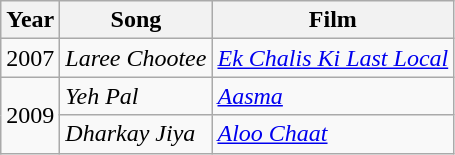<table class="wikitable">
<tr>
<th>Year</th>
<th>Song</th>
<th>Film</th>
</tr>
<tr>
<td>2007</td>
<td><em>Laree Chootee</em></td>
<td><em><a href='#'>Ek Chalis Ki Last Local</a></em></td>
</tr>
<tr>
<td rowspan="2">2009</td>
<td><em>Yeh Pal</em></td>
<td><em><a href='#'>Aasma</a></em></td>
</tr>
<tr>
<td><em>Dharkay Jiya</em></td>
<td><em><a href='#'>Aloo Chaat</a></em></td>
</tr>
</table>
